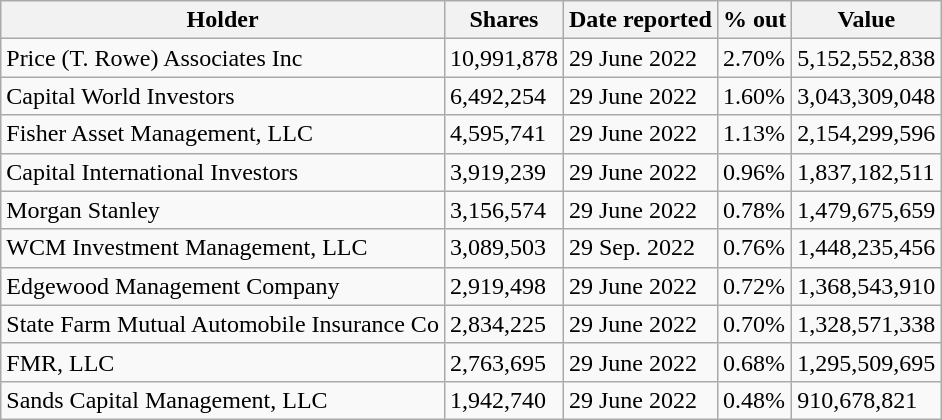<table class="wikitable">
<tr>
<th>Holder</th>
<th>Shares</th>
<th>Date reported</th>
<th>% out</th>
<th>Value</th>
</tr>
<tr>
<td>Price (T. Rowe) Associates Inc</td>
<td>10,991,878</td>
<td>29 June 2022</td>
<td>2.70%</td>
<td>5,152,552,838</td>
</tr>
<tr>
<td>Capital World Investors</td>
<td>6,492,254</td>
<td>29 June 2022</td>
<td>1.60%</td>
<td>3,043,309,048</td>
</tr>
<tr>
<td>Fisher Asset Management, LLC</td>
<td>4,595,741</td>
<td>29 June 2022</td>
<td>1.13%</td>
<td>2,154,299,596</td>
</tr>
<tr>
<td>Capital International Investors</td>
<td>3,919,239</td>
<td>29 June 2022</td>
<td>0.96%</td>
<td>1,837,182,511</td>
</tr>
<tr>
<td>Morgan Stanley</td>
<td>3,156,574</td>
<td>29 June 2022</td>
<td>0.78%</td>
<td>1,479,675,659</td>
</tr>
<tr>
<td>WCM Investment Management, LLC</td>
<td>3,089,503</td>
<td>29 Sep. 2022</td>
<td>0.76%</td>
<td>1,448,235,456</td>
</tr>
<tr>
<td>Edgewood Management Company</td>
<td>2,919,498</td>
<td>29 June 2022</td>
<td>0.72%</td>
<td>1,368,543,910</td>
</tr>
<tr>
<td>State Farm Mutual Automobile Insurance Co</td>
<td>2,834,225</td>
<td>29 June 2022</td>
<td>0.70%</td>
<td>1,328,571,338</td>
</tr>
<tr>
<td>FMR, LLC</td>
<td>2,763,695</td>
<td>29 June 2022</td>
<td>0.68%</td>
<td>1,295,509,695</td>
</tr>
<tr>
<td>Sands Capital Management, LLC</td>
<td>1,942,740</td>
<td>29 June 2022</td>
<td>0.48%</td>
<td>910,678,821</td>
</tr>
</table>
